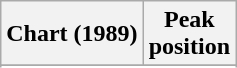<table class="wikitable sortable">
<tr>
<th align="left">Chart (1989)</th>
<th align="center">Peak<br>position</th>
</tr>
<tr>
</tr>
<tr>
</tr>
</table>
